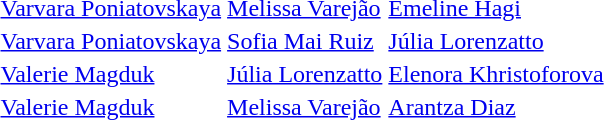<table>
<tr>
<th scope=row style="text-align:left"></th>
<td valign=top><br></td>
<td valign=top><br></td>
<td valign=top><br></td>
</tr>
<tr>
<th scope=row style="text-align:left"></th>
<td> <a href='#'>Varvara Poniatovskaya</a></td>
<td> <a href='#'>Melissa Varejão</a></td>
<td> <a href='#'>Emeline Hagi</a></td>
</tr>
<tr>
<th scope=row style="text-align:left"></th>
<td> <a href='#'>Varvara Poniatovskaya</a></td>
<td> <a href='#'>Sofia Mai Ruiz</a></td>
<td> <a href='#'>Júlia Lorenzatto</a></td>
</tr>
<tr>
<th scope=row style="text-align:left"></th>
<td> <a href='#'>Valerie Magduk</a></td>
<td> <a href='#'>Júlia Lorenzatto</a></td>
<td> <a href='#'>Elenora Khristoforova</a></td>
</tr>
<tr>
<th scope=row style="text-align:left"></th>
<td> <a href='#'>Valerie Magduk</a></td>
<td> <a href='#'>Melissa Varejão</a></td>
<td> <a href='#'>Arantza Diaz</a></td>
</tr>
</table>
